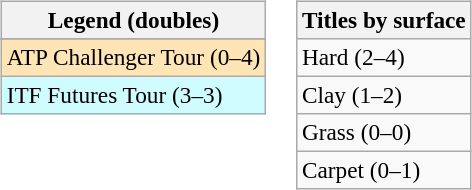<table>
<tr valign=top>
<td><br><table class=wikitable style=font-size:97%>
<tr>
<th>Legend (doubles)</th>
</tr>
<tr bgcolor=e5d1cb>
</tr>
<tr bgcolor=moccasin>
<td>ATP Challenger Tour (0–4)</td>
</tr>
<tr bgcolor=cffcff>
<td>ITF Futures Tour (3–3)</td>
</tr>
</table>
</td>
<td><br><table class=wikitable style=font-size:97%>
<tr>
<th>Titles by surface</th>
</tr>
<tr>
<td>Hard (2–4)</td>
</tr>
<tr>
<td>Clay (1–2)</td>
</tr>
<tr>
<td>Grass (0–0)</td>
</tr>
<tr>
<td>Carpet (0–1)</td>
</tr>
</table>
</td>
</tr>
</table>
